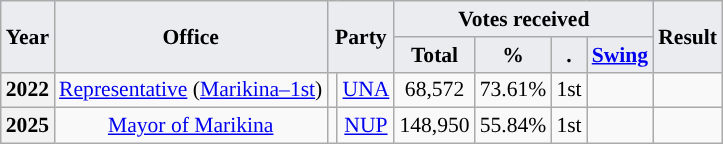<table class="wikitable" style="font-size:90%; text-align:center;">
<tr>
<th rowspan="2" style="background:#eaecf0;">Year</th>
<th rowspan="2" style="background:#eaecf0;">Office</th>
<th colspan="2" rowspan="2" style="background:#eaecf0;">Party</th>
<th colspan="4" style="background:#eaecf0;">Votes received</th>
<th rowspan="2" style="background:#eaecf0;">Result</th>
</tr>
<tr>
<th style="background:#eaecf0;">Total</th>
<th style="background:#eaecf0;">%</th>
<th style="background:#eaecf0;">.</th>
<th style="background:#eaecf0;"><a href='#'>Swing</a></th>
</tr>
<tr>
<th>2022</th>
<td><a href='#'>Representative</a> (<a href='#'>Marikina–1st</a>)</td>
<td style="background:"></td>
<td><a href='#'>UNA</a></td>
<td>68,572</td>
<td>73.61%</td>
<td>1st</td>
<td></td>
<td></td>
</tr>
<tr>
<th>2025</th>
<td><a href='#'>Mayor of Marikina</a></td>
<td style="background:"></td>
<td><a href='#'>NUP</a></td>
<td>148,950</td>
<td>55.84%</td>
<td>1st</td>
<td></td>
<td></td>
</tr>
</table>
